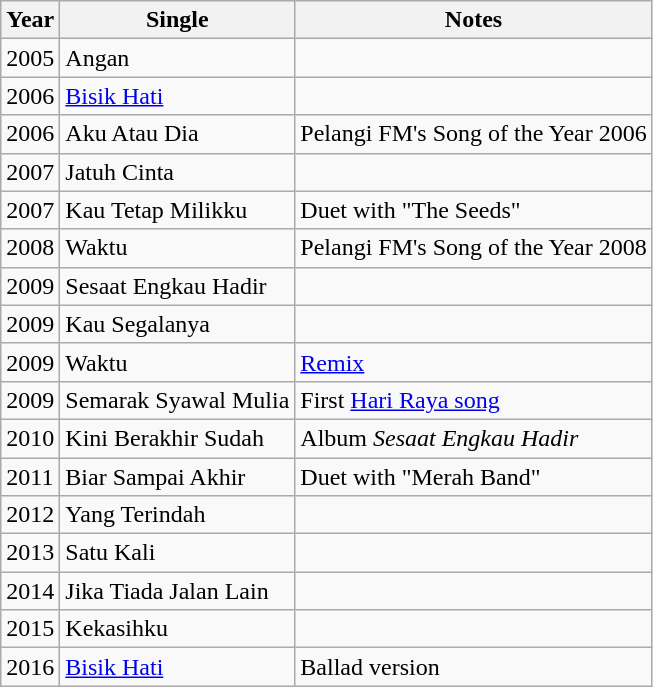<table class="wikitable">
<tr>
<th>Year</th>
<th>Single</th>
<th>Notes</th>
</tr>
<tr>
<td>2005</td>
<td>Angan</td>
<td></td>
</tr>
<tr>
<td>2006</td>
<td><a href='#'>Bisik Hati</a></td>
<td></td>
</tr>
<tr>
<td>2006</td>
<td>Aku Atau Dia</td>
<td>Pelangi FM's Song of the Year 2006</td>
</tr>
<tr>
<td>2007</td>
<td>Jatuh Cinta</td>
<td></td>
</tr>
<tr>
<td>2007</td>
<td>Kau Tetap Milikku</td>
<td>Duet with "The Seeds"</td>
</tr>
<tr>
<td>2008</td>
<td>Waktu</td>
<td>Pelangi FM's Song of the Year 2008</td>
</tr>
<tr>
<td>2009</td>
<td>Sesaat Engkau Hadir</td>
<td></td>
</tr>
<tr>
<td>2009</td>
<td>Kau Segalanya</td>
<td></td>
</tr>
<tr>
<td>2009</td>
<td>Waktu</td>
<td><a href='#'>Remix</a></td>
</tr>
<tr>
<td>2009</td>
<td>Semarak Syawal Mulia</td>
<td>First <a href='#'>Hari Raya song</a></td>
</tr>
<tr>
<td>2010</td>
<td>Kini Berakhir Sudah</td>
<td>Album <em>Sesaat Engkau Hadir</em></td>
</tr>
<tr>
<td>2011</td>
<td>Biar Sampai Akhir</td>
<td>Duet with "Merah Band"</td>
</tr>
<tr>
<td>2012</td>
<td>Yang Terindah</td>
<td></td>
</tr>
<tr>
<td>2013</td>
<td>Satu Kali</td>
<td></td>
</tr>
<tr>
<td>2014</td>
<td>Jika Tiada Jalan Lain</td>
<td></td>
</tr>
<tr>
<td>2015</td>
<td>Kekasihku</td>
<td></td>
</tr>
<tr>
<td>2016</td>
<td><a href='#'>Bisik Hati</a></td>
<td>Ballad version</td>
</tr>
</table>
